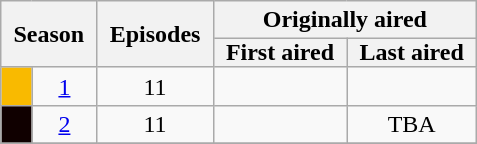<table class="wikitable" style="text-align:center">
<tr>
<th style="padding: 0 8px;" colspan="2" rowspan="2">Season</th>
<th style="padding: 0 8px;" rowspan="2">Episodes</th>
<th colspan="2">Originally aired</th>
</tr>
<tr>
<th style="padding: 0 8px;">First aired</th>
<th style="padding: 0 8px;">Last aired</th>
</tr>
<tr>
<td style="background: #F9BA00;"></td>
<td><a href='#'>1</a></td>
<td>11</td>
<td style="padding:0 8px;"></td>
<td style="padding:0 8px;"></td>
</tr>
<tr>
<td style="background: #100000;"></td>
<td><a href='#'>2</a></td>
<td>11</td>
<td style="padding:0 8px;"></td>
<td style="padding:0 8px;">TBA</td>
</tr>
<tr>
</tr>
</table>
